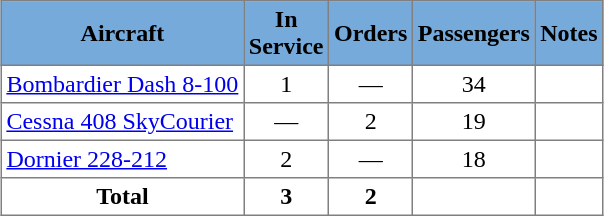<table class="toccolours" border="1" cellpadding="3" style="margin:1em auto; border-collapse:collapse">
<tr bgcolor=#75aadb>
<th>Aircraft</th>
<th>In<br>Service</th>
<th>Orders</th>
<th>Passengers</th>
<th>Notes</th>
</tr>
<tr>
<td><a href='#'>Bombardier Dash 8-100</a></td>
<td align="center">1</td>
<td align="center">—</td>
<td align="center">34</td>
<td></td>
</tr>
<tr>
<td><a href='#'>Cessna 408 SkyCourier</a></td>
<td align="center">—</td>
<td align="center">2</td>
<td align="center">19</td>
<td align="center"></td>
</tr>
<tr>
<td><a href='#'>Dornier 228-212</a></td>
<td align="center">2</td>
<td align="center">—</td>
<td align="center">18</td>
<td></td>
</tr>
<tr>
<th>Total</th>
<th>3</th>
<th>2</th>
<th></th>
<th></th>
</tr>
</table>
